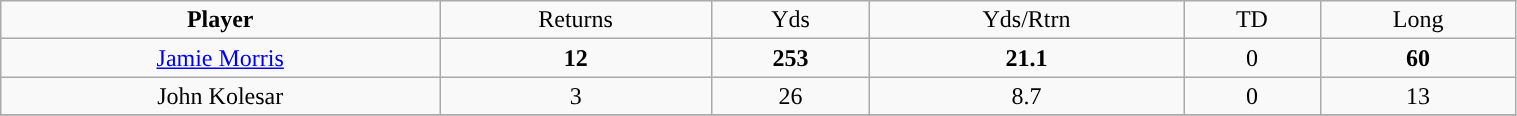<table class="wikitable" width="80%">
<tr align="center">
<td><strong>Player</strong></td>
<td>Returns</td>
<td>Yds</td>
<td>Yds/Rtrn</td>
<td>TD</td>
<td>Long</td>
</tr>
<tr align="center" bgcolor="">
<td><a href='#'>Jamie Morris</a></td>
<td><strong>12</strong></td>
<td><strong>253</strong></td>
<td><strong>21.1</strong></td>
<td>0</td>
<td><strong>60</strong></td>
</tr>
<tr align="center" bgcolor="">
<td>John Kolesar</td>
<td>3</td>
<td>26</td>
<td>8.7</td>
<td>0</td>
<td>13</td>
</tr>
<tr align="center" bgcolor="">
</tr>
</table>
